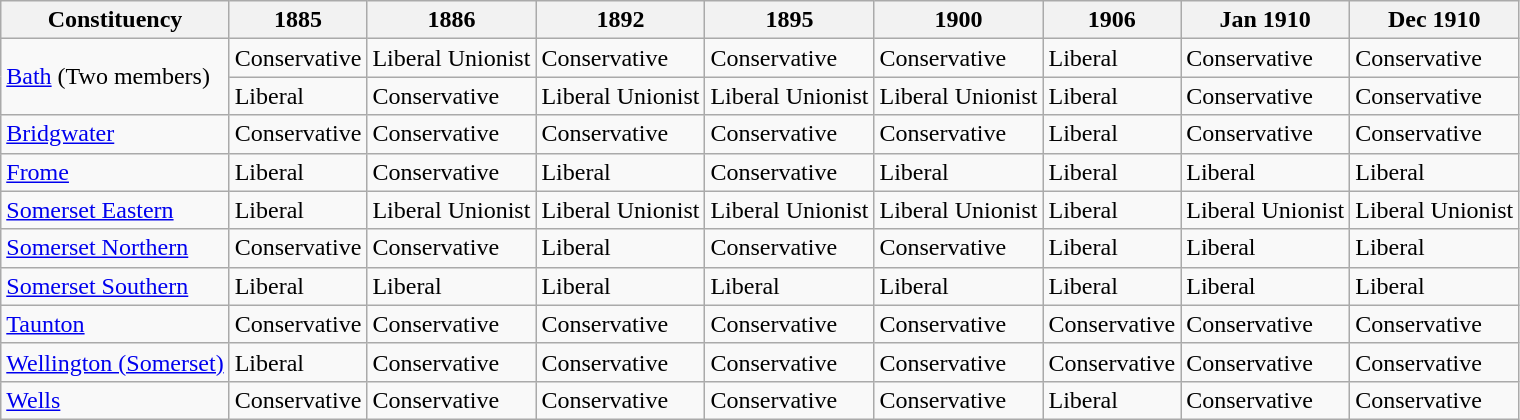<table class="wikitable sortable">
<tr>
<th>Constituency</th>
<th>1885</th>
<th>1886</th>
<th>1892</th>
<th>1895</th>
<th>1900</th>
<th>1906</th>
<th>Jan 1910</th>
<th>Dec 1910</th>
</tr>
<tr>
<td rowspan="2"><a href='#'>Bath</a> (Two members)</td>
<td bgcolor=>Conservative</td>
<td bgcolor=>Liberal Unionist</td>
<td bgcolor=>Conservative</td>
<td bgcolor=>Conservative</td>
<td bgcolor=>Conservative</td>
<td bgcolor=>Liberal</td>
<td bgcolor=>Conservative</td>
<td bgcolor=>Conservative</td>
</tr>
<tr>
<td bgcolor=>Liberal</td>
<td bgcolor=>Conservative</td>
<td bgcolor=>Liberal Unionist</td>
<td bgcolor=>Liberal Unionist</td>
<td bgcolor=>Liberal Unionist</td>
<td bgcolor=>Liberal</td>
<td bgcolor=>Conservative</td>
<td bgcolor=>Conservative</td>
</tr>
<tr>
<td><a href='#'>Bridgwater</a></td>
<td bgcolor=>Conservative</td>
<td bgcolor=>Conservative</td>
<td bgcolor=>Conservative</td>
<td bgcolor=>Conservative</td>
<td bgcolor=>Conservative</td>
<td bgcolor=>Liberal</td>
<td bgcolor=>Conservative</td>
<td bgcolor=>Conservative</td>
</tr>
<tr>
<td><a href='#'>Frome</a></td>
<td bgcolor=>Liberal</td>
<td bgcolor=>Conservative</td>
<td bgcolor=>Liberal</td>
<td bgcolor=>Conservative</td>
<td bgcolor=>Liberal</td>
<td bgcolor=>Liberal</td>
<td bgcolor=>Liberal</td>
<td bgcolor=>Liberal</td>
</tr>
<tr>
<td><a href='#'>Somerset Eastern</a></td>
<td bgcolor=>Liberal</td>
<td bgcolor=>Liberal Unionist</td>
<td bgcolor=>Liberal Unionist</td>
<td bgcolor=>Liberal Unionist</td>
<td bgcolor=>Liberal Unionist</td>
<td bgcolor=>Liberal</td>
<td bgcolor=>Liberal Unionist</td>
<td bgcolor=>Liberal Unionist</td>
</tr>
<tr>
<td><a href='#'>Somerset Northern</a></td>
<td bgcolor=>Conservative</td>
<td bgcolor=>Conservative</td>
<td bgcolor=>Liberal</td>
<td bgcolor=>Conservative</td>
<td bgcolor=>Conservative</td>
<td bgcolor=>Liberal</td>
<td bgcolor=>Liberal</td>
<td bgcolor=>Liberal</td>
</tr>
<tr>
<td><a href='#'>Somerset Southern</a></td>
<td bgcolor=>Liberal</td>
<td bgcolor=>Liberal</td>
<td bgcolor=>Liberal</td>
<td bgcolor=>Liberal</td>
<td bgcolor=>Liberal</td>
<td bgcolor=>Liberal</td>
<td bgcolor=>Liberal</td>
<td bgcolor=>Liberal</td>
</tr>
<tr>
<td><a href='#'>Taunton</a></td>
<td bgcolor=>Conservative</td>
<td bgcolor=>Conservative</td>
<td bgcolor=>Conservative</td>
<td bgcolor=>Conservative</td>
<td bgcolor=>Conservative</td>
<td bgcolor=>Conservative</td>
<td bgcolor=>Conservative</td>
<td bgcolor=>Conservative</td>
</tr>
<tr>
<td><a href='#'>Wellington (Somerset)</a></td>
<td bgcolor=>Liberal</td>
<td bgcolor=>Conservative</td>
<td bgcolor=>Conservative</td>
<td bgcolor=>Conservative</td>
<td bgcolor=>Conservative</td>
<td bgcolor=>Conservative</td>
<td bgcolor=>Conservative</td>
<td bgcolor=>Conservative</td>
</tr>
<tr>
<td><a href='#'>Wells</a></td>
<td bgcolor=>Conservative</td>
<td bgcolor=>Conservative</td>
<td bgcolor=>Conservative</td>
<td bgcolor=>Conservative</td>
<td bgcolor=>Conservative</td>
<td bgcolor=>Liberal</td>
<td bgcolor=>Conservative</td>
<td bgcolor=>Conservative</td>
</tr>
</table>
